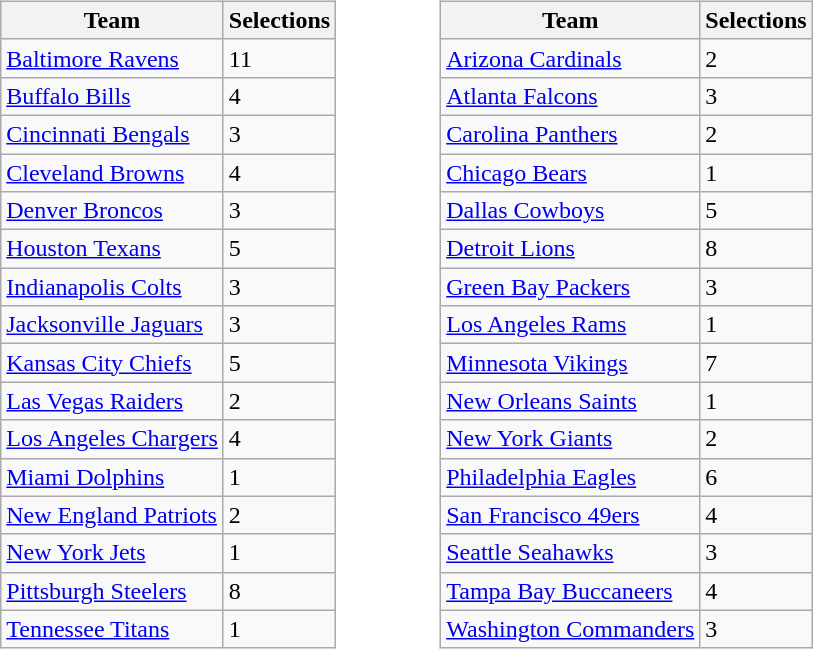<table border=0>
<tr style="vertical-align:top">
<td style="padding-left:50px"><br><table class="wikitable sortable">
<tr>
<th>Team</th>
<th>Selections</th>
</tr>
<tr>
<td><a href='#'>Baltimore Ravens</a></td>
<td>11</td>
</tr>
<tr>
<td><a href='#'>Buffalo Bills</a></td>
<td>4</td>
</tr>
<tr>
<td><a href='#'>Cincinnati Bengals</a></td>
<td>3</td>
</tr>
<tr>
<td><a href='#'>Cleveland Browns</a></td>
<td>4</td>
</tr>
<tr>
<td><a href='#'>Denver Broncos</a></td>
<td>3</td>
</tr>
<tr>
<td><a href='#'>Houston Texans</a></td>
<td>5</td>
</tr>
<tr>
<td><a href='#'>Indianapolis Colts</a></td>
<td>3</td>
</tr>
<tr>
<td><a href='#'>Jacksonville Jaguars</a></td>
<td>3</td>
</tr>
<tr>
<td><a href='#'>Kansas City Chiefs</a></td>
<td>5</td>
</tr>
<tr>
<td><a href='#'>Las Vegas Raiders</a></td>
<td>2</td>
</tr>
<tr>
<td><a href='#'>Los Angeles Chargers</a></td>
<td>4</td>
</tr>
<tr>
<td><a href='#'>Miami Dolphins</a></td>
<td>1</td>
</tr>
<tr>
<td><a href='#'>New England Patriots</a></td>
<td>2</td>
</tr>
<tr>
<td><a href='#'>New York Jets</a></td>
<td>1</td>
</tr>
<tr>
<td><a href='#'>Pittsburgh Steelers</a></td>
<td>8</td>
</tr>
<tr>
<td><a href='#'>Tennessee Titans</a></td>
<td>1</td>
</tr>
</table>
</td>
<td style="padding-left:50px"><br><table class="wikitable sortable">
<tr>
<th>Team</th>
<th>Selections</th>
</tr>
<tr>
<td><a href='#'>Arizona Cardinals</a></td>
<td>2</td>
</tr>
<tr>
<td><a href='#'>Atlanta Falcons</a></td>
<td>3</td>
</tr>
<tr>
<td><a href='#'>Carolina Panthers</a></td>
<td>2</td>
</tr>
<tr>
<td><a href='#'>Chicago Bears</a></td>
<td>1</td>
</tr>
<tr>
<td><a href='#'>Dallas Cowboys</a></td>
<td>5</td>
</tr>
<tr>
<td><a href='#'>Detroit Lions</a></td>
<td>8</td>
</tr>
<tr>
<td><a href='#'>Green Bay Packers</a></td>
<td>3</td>
</tr>
<tr>
<td><a href='#'>Los Angeles Rams</a></td>
<td>1</td>
</tr>
<tr>
<td><a href='#'>Minnesota Vikings</a></td>
<td>7</td>
</tr>
<tr>
<td><a href='#'>New Orleans Saints</a></td>
<td>1</td>
</tr>
<tr>
<td><a href='#'>New York Giants</a></td>
<td>2</td>
</tr>
<tr>
<td><a href='#'>Philadelphia Eagles</a></td>
<td>6</td>
</tr>
<tr>
<td><a href='#'>San Francisco 49ers</a></td>
<td>4</td>
</tr>
<tr>
<td><a href='#'>Seattle Seahawks</a></td>
<td>3</td>
</tr>
<tr>
<td><a href='#'>Tampa Bay Buccaneers</a></td>
<td>4</td>
</tr>
<tr>
<td><a href='#'>Washington Commanders</a></td>
<td>3</td>
</tr>
</table>
</td>
</tr>
</table>
